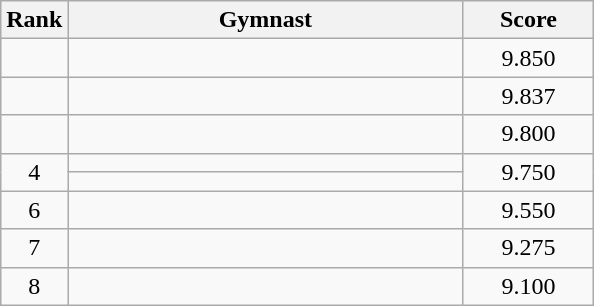<table class="wikitable" style="text-align:center">
<tr>
<th>Rank</th>
<th style="width:16em">Gymnast</th>
<th style="width:5em">Score</th>
</tr>
<tr>
<td></td>
<td align=left></td>
<td>9.850</td>
</tr>
<tr>
<td></td>
<td align=left></td>
<td>9.837</td>
</tr>
<tr>
<td></td>
<td align=left></td>
<td>9.800</td>
</tr>
<tr>
<td rowspan=2>4</td>
<td align=left></td>
<td rowspan=2>9.750</td>
</tr>
<tr>
<td align=left></td>
</tr>
<tr>
<td>6</td>
<td align=left></td>
<td>9.550</td>
</tr>
<tr>
<td>7</td>
<td align=left></td>
<td>9.275</td>
</tr>
<tr>
<td>8</td>
<td align=left></td>
<td>9.100</td>
</tr>
</table>
